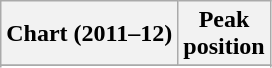<table class="wikitable sortable plainrowheaders" style="text-align:center">
<tr>
<th scope="col">Chart (2011–12)</th>
<th scope="col">Peak<br>position</th>
</tr>
<tr>
</tr>
<tr>
</tr>
<tr>
</tr>
<tr>
</tr>
</table>
